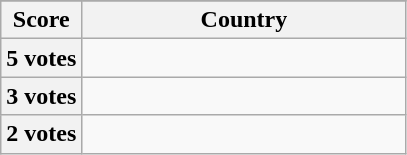<table class="wikitable">
<tr>
</tr>
<tr>
<th scope="col" width="20%">Score</th>
<th scope="col">Country</th>
</tr>
<tr>
<th scope="row">5 votes</th>
<td></td>
</tr>
<tr>
<th scope="row">3 votes</th>
<td></td>
</tr>
<tr>
<th scope="row">2 votes</th>
<td></td>
</tr>
</table>
